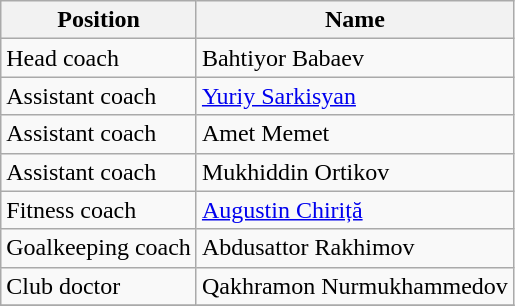<table class="wikitable">
<tr>
<th>Position</th>
<th>Name</th>
</tr>
<tr>
<td>Head coach</td>
<td> Bahtiyor Babaev</td>
</tr>
<tr>
<td>Assistant coach</td>
<td> <a href='#'>Yuriy Sarkisyan</a></td>
</tr>
<tr>
<td>Assistant coach</td>
<td> Amet Memet</td>
</tr>
<tr>
<td>Assistant coach</td>
<td> Mukhiddin Ortikov</td>
</tr>
<tr>
<td>Fitness coach</td>
<td> <a href='#'>Augustin Chiriță</a></td>
</tr>
<tr>
<td>Goalkeeping coach</td>
<td> Abdusattor Rakhimov</td>
</tr>
<tr>
<td>Club doctor</td>
<td> Qakhramon Nurmukhammedov</td>
</tr>
<tr>
</tr>
</table>
